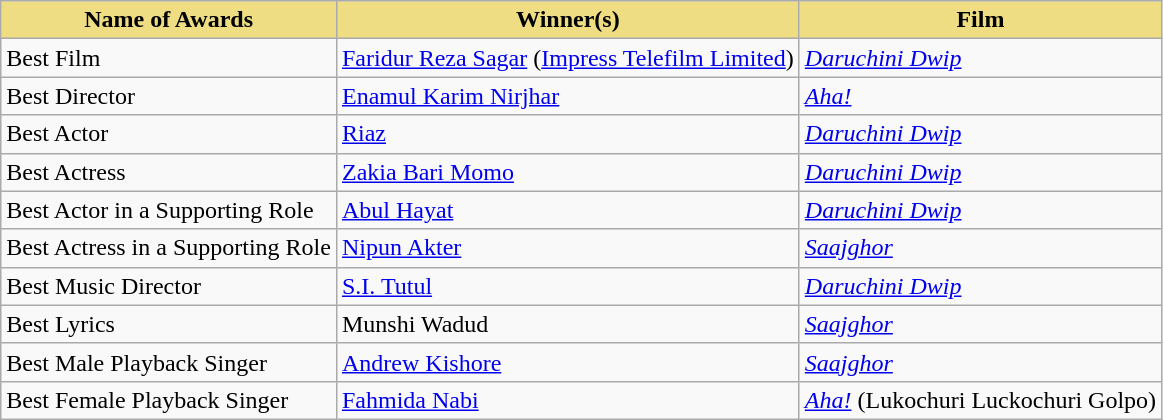<table class="wikitable sortable collapsible">
<tr>
<th style="background:#EEDD82;">Name of Awards</th>
<th style="background:#EEDD82;">Winner(s)</th>
<th style="background:#EEDD82;">Film</th>
</tr>
<tr>
<td>Best Film</td>
<td><a href='#'>Faridur Reza Sagar</a> (<a href='#'>Impress Telefilm Limited</a>)</td>
<td><em><a href='#'>Daruchini Dwip</a></em></td>
</tr>
<tr>
<td>Best Director</td>
<td><a href='#'>Enamul Karim Nirjhar</a></td>
<td><em><a href='#'>Aha!</a></em></td>
</tr>
<tr>
<td>Best Actor</td>
<td><a href='#'>Riaz</a></td>
<td><em><a href='#'>Daruchini Dwip</a></em></td>
</tr>
<tr>
<td>Best Actress</td>
<td><a href='#'>Zakia Bari Momo</a></td>
<td><em><a href='#'>Daruchini Dwip</a></em></td>
</tr>
<tr>
<td>Best Actor in a Supporting Role</td>
<td><a href='#'>Abul Hayat</a></td>
<td><em><a href='#'>Daruchini Dwip</a></em></td>
</tr>
<tr>
<td>Best Actress in a Supporting Role</td>
<td><a href='#'>Nipun Akter</a></td>
<td><em><a href='#'>Saajghor</a></em></td>
</tr>
<tr>
<td>Best Music Director</td>
<td><a href='#'>S.I. Tutul</a></td>
<td><em><a href='#'>Daruchini Dwip</a></em></td>
</tr>
<tr>
<td>Best Lyrics</td>
<td>Munshi Wadud</td>
<td><em><a href='#'>Saajghor</a></em></td>
</tr>
<tr>
<td>Best Male Playback Singer</td>
<td><a href='#'>Andrew Kishore</a></td>
<td><em><a href='#'>Saajghor</a></em></td>
</tr>
<tr>
<td>Best Female Playback Singer</td>
<td><a href='#'>Fahmida Nabi</a></td>
<td><em><a href='#'>Aha!</a></em> (Lukochuri Luckochuri Golpo)</td>
</tr>
</table>
